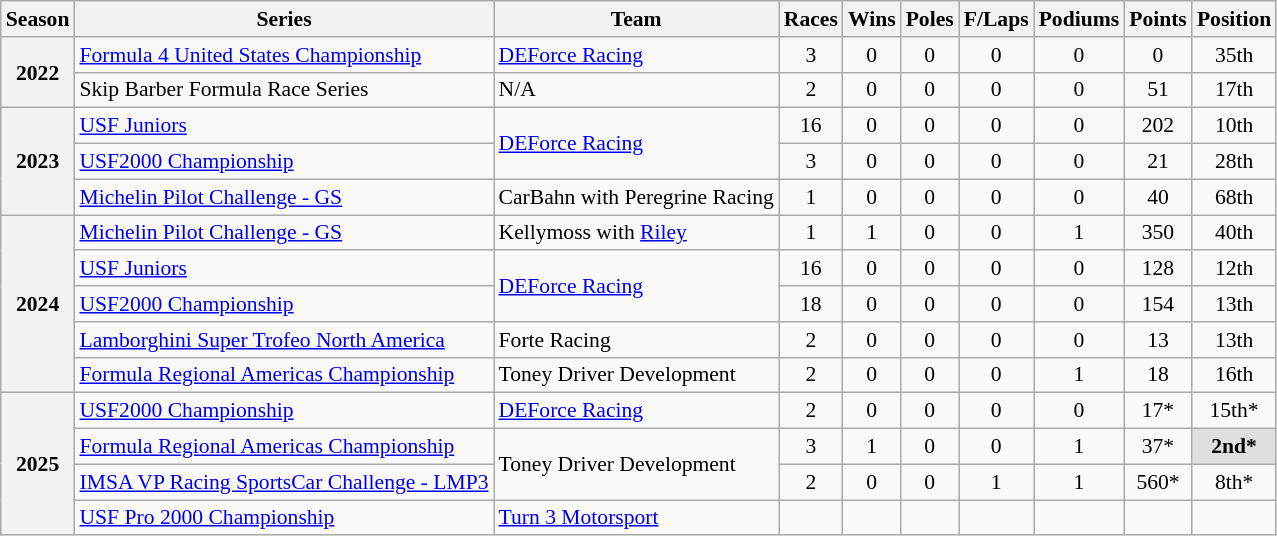<table class="wikitable" style="font-size: 90%; text-align:center">
<tr>
<th>Season</th>
<th>Series</th>
<th>Team</th>
<th>Races</th>
<th>Wins</th>
<th><strong>Poles</strong></th>
<th>F/Laps</th>
<th>Podiums</th>
<th>Points</th>
<th>Position</th>
</tr>
<tr>
<th rowspan="2">2022</th>
<td align="left" nowrap><a href='#'>Formula 4 United States Championship</a></td>
<td align="left" nowrap=""><a href='#'>DEForce Racing</a></td>
<td>3</td>
<td>0</td>
<td>0</td>
<td>0</td>
<td>0</td>
<td>0</td>
<td>35th</td>
</tr>
<tr>
<td align="left" nowrap>Skip Barber Formula Race Series</td>
<td align="left">N/A</td>
<td>2</td>
<td>0</td>
<td>0</td>
<td>0</td>
<td>0</td>
<td>51</td>
<td>17th</td>
</tr>
<tr>
<th rowspan="3">2023</th>
<td align="left"><a href='#'>USF Juniors</a></td>
<td rowspan="2" align="left"><a href='#'>DEForce Racing</a></td>
<td>16</td>
<td>0</td>
<td>0</td>
<td>0</td>
<td>0</td>
<td>202</td>
<td>10th</td>
</tr>
<tr>
<td align="left"><a href='#'>USF2000 Championship</a></td>
<td>3</td>
<td>0</td>
<td>0</td>
<td>0</td>
<td>0</td>
<td>21</td>
<td>28th</td>
</tr>
<tr>
<td align="left"><a href='#'>Michelin Pilot Challenge - GS</a></td>
<td align="left" nowrap>CarBahn with Peregrine Racing</td>
<td>1</td>
<td>0</td>
<td>0</td>
<td>0</td>
<td>0</td>
<td>40</td>
<td>68th</td>
</tr>
<tr>
<th rowspan="5">2024</th>
<td align="left"><a href='#'>Michelin Pilot Challenge - GS</a></td>
<td align="left">Kellymoss with <a href='#'>Riley</a></td>
<td>1</td>
<td>1</td>
<td>0</td>
<td>0</td>
<td>1</td>
<td>350</td>
<td>40th</td>
</tr>
<tr>
<td align="left"><a href='#'>USF Juniors</a></td>
<td rowspan="2" align="left"><a href='#'>DEForce Racing</a></td>
<td>16</td>
<td>0</td>
<td>0</td>
<td>0</td>
<td>0</td>
<td>128</td>
<td>12th</td>
</tr>
<tr>
<td align="left"><a href='#'>USF2000 Championship</a></td>
<td>18</td>
<td>0</td>
<td>0</td>
<td>0</td>
<td>0</td>
<td>154</td>
<td>13th</td>
</tr>
<tr>
<td align="left"><a href='#'>Lamborghini Super Trofeo North America</a></td>
<td align="left">Forte Racing</td>
<td>2</td>
<td>0</td>
<td>0</td>
<td>0</td>
<td>0</td>
<td>13</td>
<td>13th</td>
</tr>
<tr>
<td align="left"><a href='#'>Formula Regional Americas Championship</a></td>
<td align="left">Toney Driver Development</td>
<td>2</td>
<td>0</td>
<td>0</td>
<td>0</td>
<td>1</td>
<td>18</td>
<td>16th</td>
</tr>
<tr>
<th rowspan="4">2025</th>
<td align="left"><a href='#'>USF2000 Championship</a></td>
<td align="left"><a href='#'>DEForce Racing</a></td>
<td>2</td>
<td>0</td>
<td>0</td>
<td>0</td>
<td>0</td>
<td>17*</td>
<td>15th*</td>
</tr>
<tr>
<td align="left"><a href='#'>Formula Regional Americas Championship</a></td>
<td rowspan="2" align="left">Toney Driver Development</td>
<td>3</td>
<td>1</td>
<td>0</td>
<td>0</td>
<td>1</td>
<td>37*</td>
<td style="background:#DFDFDF;"><strong>2nd*</strong></td>
</tr>
<tr>
<td align="left" nowrap><a href='#'>IMSA VP Racing SportsCar Challenge - LMP3</a></td>
<td>2</td>
<td>0</td>
<td>0</td>
<td>1</td>
<td>1</td>
<td>560*</td>
<td>8th*</td>
</tr>
<tr>
<td align=left><a href='#'>USF Pro 2000 Championship</a></td>
<td align=left><a href='#'>Turn 3 Motorsport</a></td>
<td></td>
<td></td>
<td></td>
<td></td>
<td></td>
<td></td>
<td></td>
</tr>
</table>
